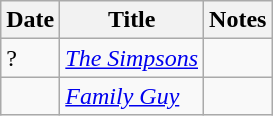<table class="wikitable sortable">
<tr>
<th>Date</th>
<th>Title</th>
<th>Notes</th>
</tr>
<tr>
<td>?</td>
<td><em><a href='#'>The Simpsons</a></em></td>
<td></td>
</tr>
<tr>
<td></td>
<td><em><a href='#'>Family Guy</a></em></td>
<td></td>
</tr>
</table>
